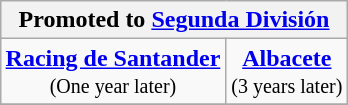<table class="wikitable" style="text-align: center; margin: 0 auto;">
<tr>
<th colspan=2>Promoted to <a href='#'>Segunda División</a></th>
</tr>
<tr>
<td><strong><a href='#'>Racing de Santander</a></strong><br><small>(One year later)</small></td>
<td><strong><a href='#'>Albacete</a></strong><br><small>(3 years later)</small></td>
</tr>
<tr>
</tr>
</table>
